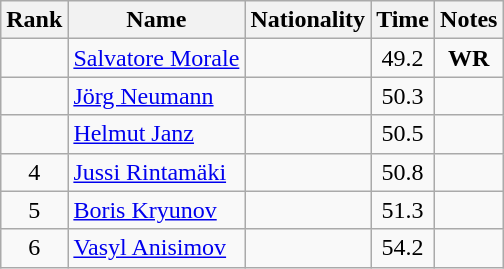<table class="wikitable sortable" style="text-align:center">
<tr>
<th>Rank</th>
<th>Name</th>
<th>Nationality</th>
<th>Time</th>
<th>Notes</th>
</tr>
<tr>
<td></td>
<td align=left><a href='#'>Salvatore Morale</a></td>
<td align=left></td>
<td>49.2</td>
<td><strong>WR</strong></td>
</tr>
<tr>
<td></td>
<td align=left><a href='#'>Jörg Neumann</a></td>
<td align=left></td>
<td>50.3</td>
<td></td>
</tr>
<tr>
<td></td>
<td align=left><a href='#'>Helmut Janz</a></td>
<td align=left></td>
<td>50.5</td>
<td></td>
</tr>
<tr>
<td>4</td>
<td align=left><a href='#'>Jussi Rintamäki</a></td>
<td align=left></td>
<td>50.8</td>
<td></td>
</tr>
<tr>
<td>5</td>
<td align=left><a href='#'>Boris Kryunov</a></td>
<td align=left></td>
<td>51.3</td>
<td></td>
</tr>
<tr>
<td>6</td>
<td align=left><a href='#'>Vasyl Anisimov</a></td>
<td align=left></td>
<td>54.2</td>
<td></td>
</tr>
</table>
